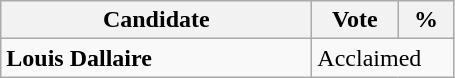<table class="wikitable">
<tr>
<th bgcolor="#DDDDFF" width="200px">Candidate</th>
<th bgcolor="#DDDDFF" width="50px">Vote</th>
<th bgcolor="#DDDDFF" width="30px">%</th>
</tr>
<tr>
<td><strong>Louis Dallaire</strong></td>
<td colspan="2">Acclaimed</td>
</tr>
</table>
